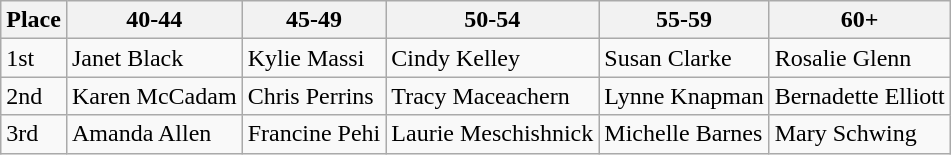<table class="wikitable">
<tr>
<th>Place</th>
<th>40-44</th>
<th>45-49</th>
<th>50-54</th>
<th>55-59</th>
<th>60+</th>
</tr>
<tr>
<td>1st</td>
<td>Janet Black</td>
<td>Kylie Massi</td>
<td>Cindy Kelley</td>
<td>Susan Clarke</td>
<td>Rosalie Glenn</td>
</tr>
<tr>
<td>2nd</td>
<td>Karen McCadam</td>
<td>Chris Perrins</td>
<td>Tracy Maceachern</td>
<td>Lynne Knapman</td>
<td>Bernadette Elliott</td>
</tr>
<tr>
<td>3rd</td>
<td>Amanda Allen</td>
<td>Francine Pehi</td>
<td>Laurie Meschishnick</td>
<td>Michelle Barnes</td>
<td>Mary Schwing</td>
</tr>
</table>
